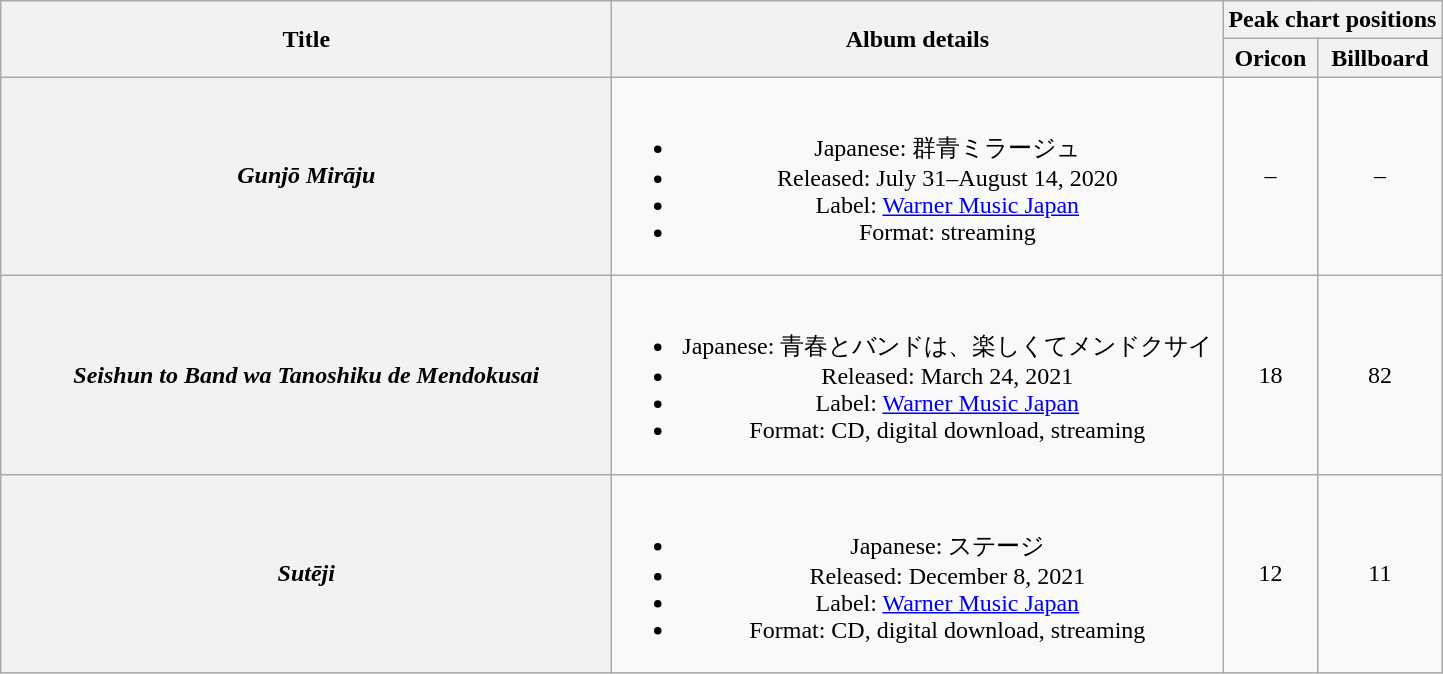<table class="wikitable plainrowheaders" style="text-align:center;">
<tr>
<th scope="col" rowspan="2" style="width:25em;">Title</th>
<th scope="col" rowspan="2" style="width:25em;">Album details</th>
<th scope="col" colspan=2>Peak chart positions</th>
</tr>
<tr>
<th>Oricon</th>
<th>Billboard</th>
</tr>
<tr>
<th scope=row><em>Gunjō Mirāju</em></th>
<td><br><ul><li>Japanese: 群青ミラージュ</li><li>Released: July 31–August 14, 2020</li><li>Label: <a href='#'>Warner Music Japan</a></li><li>Format: streaming</li></ul></td>
<td>–</td>
<td>–</td>
</tr>
<tr>
<th scope=row><em>Seishun to Band wa Tanoshiku de Mendokusai</em></th>
<td><br><ul><li>Japanese: 青春とバンドは、楽しくてメンドクサイ</li><li>Released: March 24, 2021</li><li>Label: <a href='#'>Warner Music Japan</a></li><li>Format: CD, digital download, streaming</li></ul></td>
<td>18</td>
<td>82</td>
</tr>
<tr>
<th scope=row><em>Sutēji</em></th>
<td><br><ul><li>Japanese: ステージ</li><li>Released: December 8, 2021</li><li>Label: <a href='#'>Warner Music Japan</a></li><li>Format: CD, digital download, streaming</li></ul></td>
<td>12</td>
<td>11</td>
</tr>
</table>
